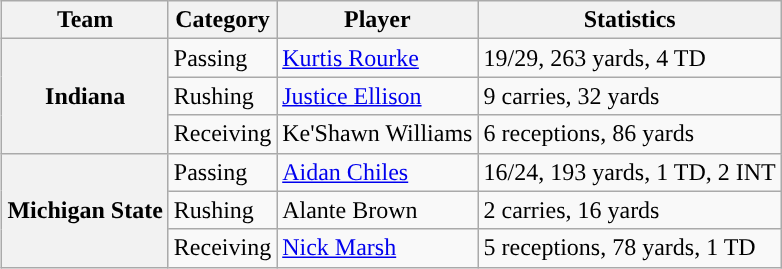<table class="wikitable" style="float:right">
<tr>
<th>Team</th>
<th>Category</th>
<th>Player</th>
<th>Statistics</th>
</tr>
<tr>
<th rowspan=3>Indiana</th>
<td>Passing</td>
<td><a href='#'>Kurtis Rourke</a></td>
<td>19/29, 263 yards, 4 TD</td>
</tr>
<tr>
<td>Rushing</td>
<td><a href='#'>Justice Ellison</a></td>
<td>9 carries, 32 yards</td>
</tr>
<tr>
<td>Receiving</td>
<td>Ke'Shawn Williams</td>
<td>6 receptions, 86 yards</td>
</tr>
<tr>
<th rowspan=3>Michigan State</th>
<td>Passing</td>
<td><a href='#'>Aidan Chiles</a></td>
<td>16/24, 193 yards, 1 TD, 2 INT</td>
</tr>
<tr>
<td>Rushing</td>
<td>Alante Brown</td>
<td>2 carries, 16 yards</td>
</tr>
<tr>
<td>Receiving</td>
<td><a href='#'>Nick Marsh</a></td>
<td>5 receptions, 78 yards, 1 TD</td>
</tr>
</table>
